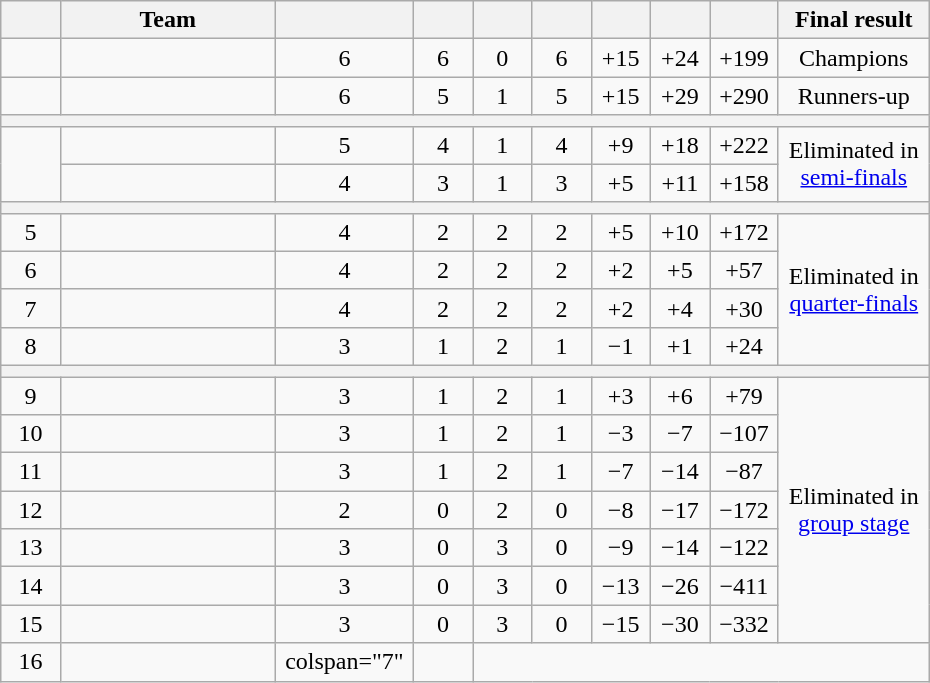<table class=wikitable style="text-align:center;" width=620>
<tr Indonesia>
<th width=5.5%></th>
<th width=20%>Team</th>
<th width=5.5%></th>
<th width=5.5%></th>
<th width=5.5%></th>
<th width=5.5%></th>
<th width=5.5%></th>
<th width=5.5%></th>
<th width=5.5%></th>
<th width=14%>Final result</th>
</tr>
<tr>
<td></td>
<td align="left"></td>
<td>6</td>
<td>6</td>
<td>0</td>
<td>6</td>
<td>+15</td>
<td>+24</td>
<td>+199</td>
<td>Champions</td>
</tr>
<tr>
<td></td>
<td align="left"></td>
<td>6</td>
<td>5</td>
<td>1</td>
<td>5</td>
<td>+15</td>
<td>+29</td>
<td>+290</td>
<td>Runners-up</td>
</tr>
<tr>
<th colspan="10"></th>
</tr>
<tr>
<td rowspan="2"></td>
<td align="left"></td>
<td>5</td>
<td>4</td>
<td>1</td>
<td>4</td>
<td>+9</td>
<td>+18</td>
<td>+222</td>
<td rowspan="2">Eliminated in <a href='#'>semi-finals</a></td>
</tr>
<tr>
<td align="left"></td>
<td>4</td>
<td>3</td>
<td>1</td>
<td>3</td>
<td>+5</td>
<td>+11</td>
<td>+158</td>
</tr>
<tr>
<th colspan="10"></th>
</tr>
<tr>
<td>5</td>
<td align="left"></td>
<td>4</td>
<td>2</td>
<td>2</td>
<td>2</td>
<td>+5</td>
<td>+10</td>
<td>+172</td>
<td rowspan="4">Eliminated in <a href='#'>quarter-finals</a></td>
</tr>
<tr>
<td>6</td>
<td align="left"></td>
<td>4</td>
<td>2</td>
<td>2</td>
<td>2</td>
<td>+2</td>
<td>+5</td>
<td>+57</td>
</tr>
<tr>
<td>7</td>
<td align="left"></td>
<td>4</td>
<td>2</td>
<td>2</td>
<td>2</td>
<td>+2</td>
<td>+4</td>
<td>+30</td>
</tr>
<tr>
<td>8</td>
<td align="left"></td>
<td>3</td>
<td>1</td>
<td>2</td>
<td>1</td>
<td>−1</td>
<td>+1</td>
<td>+24</td>
</tr>
<tr>
<th colspan="10"></th>
</tr>
<tr>
<td>9</td>
<td align="left"></td>
<td>3</td>
<td>1</td>
<td>2</td>
<td>1</td>
<td>+3</td>
<td>+6</td>
<td>+79</td>
<td rowspan="7">Eliminated in <a href='#'>group stage</a></td>
</tr>
<tr>
<td>10</td>
<td align="left"></td>
<td>3</td>
<td>1</td>
<td>2</td>
<td>1</td>
<td>−3</td>
<td>−7</td>
<td>−107</td>
</tr>
<tr>
<td>11</td>
<td align="left"></td>
<td>3</td>
<td>1</td>
<td>2</td>
<td>1</td>
<td>−7</td>
<td>−14</td>
<td>−87</td>
</tr>
<tr>
<td>12</td>
<td align="left"></td>
<td>2</td>
<td>0</td>
<td>2</td>
<td>0</td>
<td>−8</td>
<td>−17</td>
<td>−172</td>
</tr>
<tr>
<td>13</td>
<td align="left"></td>
<td>3</td>
<td>0</td>
<td>3</td>
<td>0</td>
<td>−9</td>
<td>−14</td>
<td>−122</td>
</tr>
<tr>
<td>14</td>
<td align="left"></td>
<td>3</td>
<td>0</td>
<td>3</td>
<td>0</td>
<td>−13</td>
<td>−26</td>
<td>−411</td>
</tr>
<tr>
<td>15</td>
<td align="left"></td>
<td>3</td>
<td>0</td>
<td>3</td>
<td>0</td>
<td>−15</td>
<td>−30</td>
<td>−332</td>
</tr>
<tr>
<td>16</td>
<td align="left"></td>
<td>colspan="7" </td>
<td></td>
</tr>
</table>
